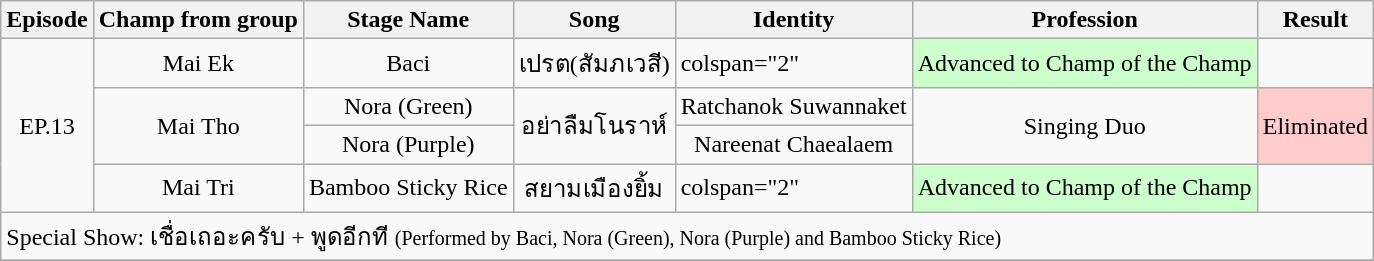<table class="wikitable">
<tr>
<th>Episode</th>
<th>Champ from group</th>
<th>Stage Name</th>
<th>Song</th>
<th>Identity</th>
<th>Profession</th>
<th>Result</th>
</tr>
<tr>
<td rowspan="4" align="center">EP.13</td>
<td style="text-align:center;">Mai Ek</td>
<td style="text-align:center;">Baci</td>
<td style="text-align:center;">เปรต(สัมภเวสี)</td>
<td>colspan="2" </td>
<td style="text-align:center; background:#ccffcc;">Advanced to Champ of the Champ</td>
</tr>
<tr>
<td rowspan="2" style="text-align:center;">Mai Tho</td>
<td style="text-align:center;">Nora (Green)</td>
<td rowspan="2" style="text-align:center;">อย่าลืมโนราห์</td>
<td style="text-align:center;">Ratchanok Suwannaket</td>
<td rowspan="2" style="text-align:center;">Singing Duo</td>
<td rowspan="2" style="text-align:center; background:#ffcccc;">Eliminated</td>
</tr>
<tr>
<td style="text-align:center;">Nora (Purple)</td>
<td style="text-align:center;">Nareenat Chaealaem</td>
</tr>
<tr>
<td style="text-align:center;">Mai Tri</td>
<td style="text-align:center;">Bamboo Sticky Rice</td>
<td style="text-align:center;">สยามเมืองยิ้ม</td>
<td>colspan="2" </td>
<td style="text-align:center; background:#ccffcc;">Advanced to Champ of the Champ</td>
</tr>
<tr>
<td colspan="7">Special Show: เชื่อเถอะครับ + พูดอีกที <small>(Performed by Baci, Nora (Green), Nora (Purple) and Bamboo Sticky Rice)</small></td>
</tr>
<tr>
</tr>
</table>
